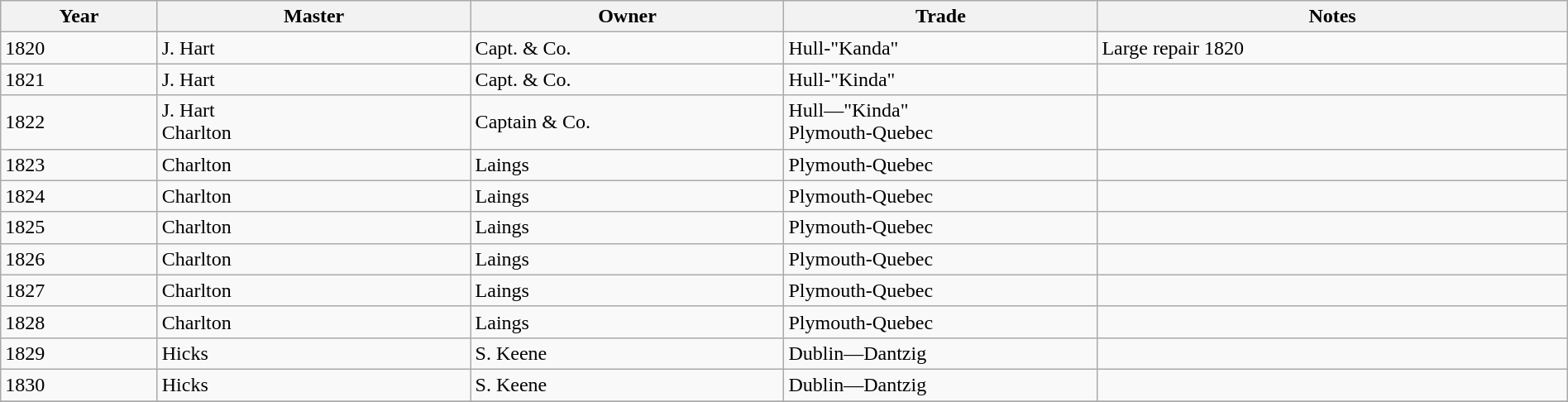<table class="wikitable" style="width:100%">
<tr style="vertical-align:top">
<th style="width:10%">Year</th>
<th style="width:20%">Master</th>
<th style="width:20%">Owner</th>
<th style="width:20%">Trade</th>
<th style="width:30%">Notes</th>
</tr>
<tr>
<td>1820</td>
<td>J. Hart</td>
<td>Capt. & Co.</td>
<td>Hull-"Kanda"</td>
<td>Large repair 1820</td>
</tr>
<tr>
<td>1821</td>
<td>J. Hart</td>
<td>Capt. & Co.</td>
<td>Hull-"Kinda"</td>
<td></td>
</tr>
<tr>
<td>1822</td>
<td>J. Hart<br>Charlton</td>
<td>Captain & Co.</td>
<td>Hull—"Kinda"<br>Plymouth-Quebec</td>
<td></td>
</tr>
<tr>
<td>1823</td>
<td>Charlton</td>
<td>Laings</td>
<td>Plymouth-Quebec</td>
<td></td>
</tr>
<tr>
<td>1824</td>
<td>Charlton</td>
<td>Laings</td>
<td>Plymouth-Quebec</td>
<td></td>
</tr>
<tr>
<td>1825</td>
<td>Charlton</td>
<td>Laings</td>
<td>Plymouth-Quebec</td>
<td></td>
</tr>
<tr>
<td>1826</td>
<td>Charlton</td>
<td>Laings</td>
<td>Plymouth-Quebec</td>
<td></td>
</tr>
<tr>
<td>1827</td>
<td>Charlton</td>
<td>Laings</td>
<td>Plymouth-Quebec</td>
<td></td>
</tr>
<tr>
<td>1828</td>
<td>Charlton</td>
<td>Laings</td>
<td>Plymouth-Quebec</td>
<td></td>
</tr>
<tr>
<td>1829</td>
<td>Hicks</td>
<td>S. Keene</td>
<td>Dublin—Dantzig</td>
<td></td>
</tr>
<tr>
<td>1830</td>
<td>Hicks</td>
<td>S. Keene</td>
<td>Dublin—Dantzig</td>
<td></td>
</tr>
<tr>
</tr>
</table>
